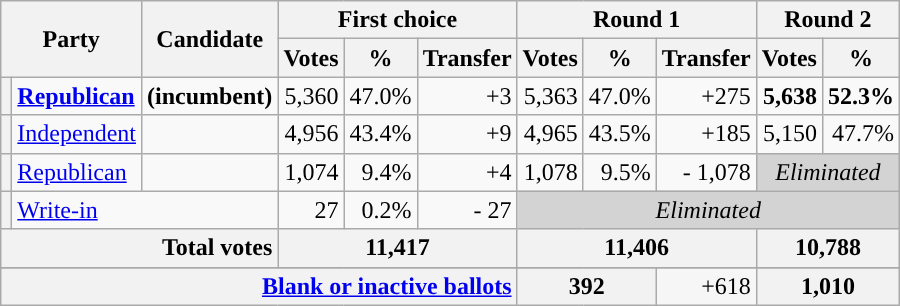<table class="wikitable sortable" style="text-align:right">
<tr>
<th colspan=2 rowspan=2>Party</th>
<th rowspan=2>Candidate</th>
<th colspan=3>First choice</th>
<th colspan=3>Round 1</th>
<th colspan=3>Round 2</th>
</tr>
<tr>
<th>Votes</th>
<th>%</th>
<th>Transfer</th>
<th>Votes</th>
<th>%</th>
<th>Transfer</th>
<th>Votes</th>
<th>%</th>
</tr>
<tr>
<th style="background-color:"></th>
<td style="text-align:left"><strong><a href='#'>Republican</a></strong></td>
<td style="text-align:left" scope="row"><strong> (incumbent)</strong></td>
<td>5,360</td>
<td>47.0%</td>
<td>+3</td>
<td>5,363</td>
<td>47.0%</td>
<td>+275</td>
<td><strong>5,638</strong></td>
<td><strong>52.3%</strong></td>
</tr>
<tr>
<th style="background-color:"></th>
<td style="text-align:left"><a href='#'>Independent</a></td>
<td style="text-align:left" scope="row"></td>
<td>4,956</td>
<td>43.4%</td>
<td>+9</td>
<td>4,965</td>
<td>43.5%</td>
<td>+185</td>
<td>5,150</td>
<td>47.7%</td>
</tr>
<tr>
<th style="background-color:"></th>
<td style="text-align:left"><a href='#'>Republican</a></td>
<td style="text-align:left" scope="row"></td>
<td>1,074</td>
<td>9.4%</td>
<td>+4</td>
<td>1,078</td>
<td>9.5%</td>
<td>- 1,078</td>
<td colspan="2"  style="background:lightgrey; text-align:center;"><em>Eliminated</em></td>
</tr>
<tr>
<th style="background-color:"></th>
<td style="text-align:left" colspan=2><a href='#'>Write-in</a></td>
<td>27</td>
<td>0.2%</td>
<td>- 27</td>
<td colspan="5"  style="background:lightgrey; text-align:center;"><em>Eliminated</em></td>
</tr>
<tr class="sortbottom" style="background-color:#F6F6F6">
<th colspan=3 scope="row" style="text-align:right;"><strong>Total votes</strong></th>
<th colspan=3><strong>11,417</strong></th>
<th colspan=3><strong>11,406</strong></th>
<th colspan=3><strong>10,788</strong></th>
</tr>
<tr class="sortbottom">
</tr>
<tr class="sortbottom" style="background-color:#F6F6F6">
<th colspan=6 scope="row" style="text-align:right;"><a href='#'>Blank or inactive ballots</a></th>
<th colspan=2>392</th>
<td>+618</td>
<th colspan=2>1,010</th>
</tr>
</table>
